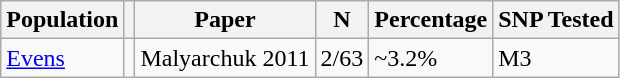<table class="wikitable">
<tr>
<th>Population</th>
<th></th>
<th>Paper</th>
<th>N</th>
<th>Percentage</th>
<th>SNP Tested</th>
</tr>
<tr>
<td><a href='#'>Evens</a></td>
<td></td>
<td>Malyarchuk 2011</td>
<td>2/63</td>
<td>~3.2%</td>
<td>M3</td>
</tr>
</table>
